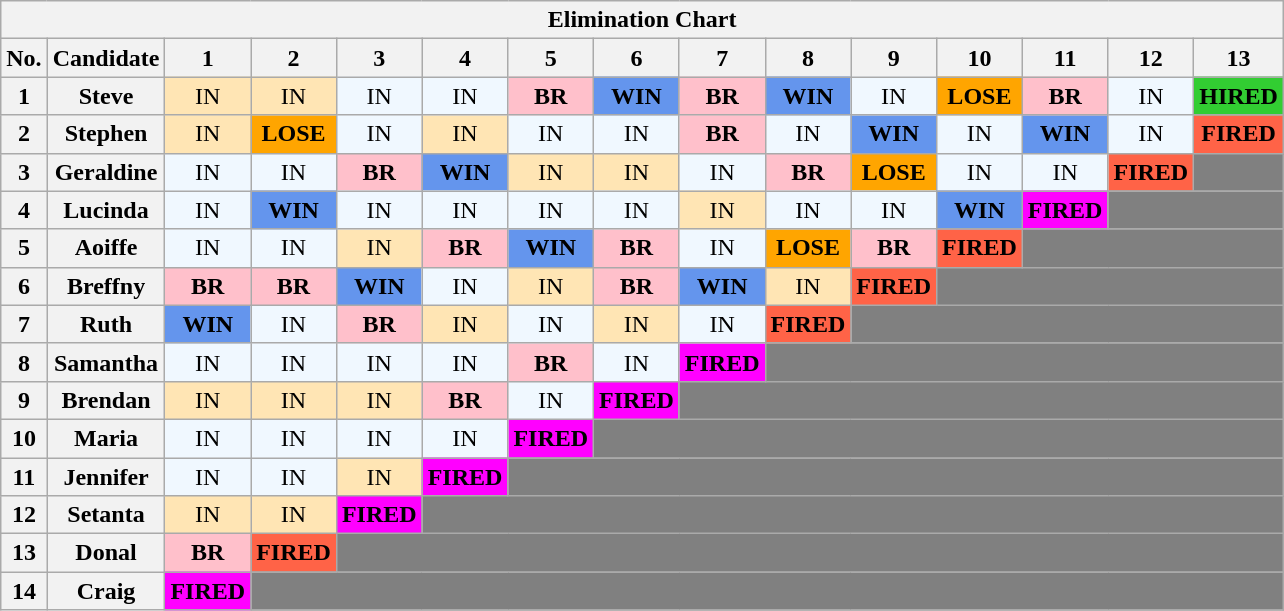<table class="wikitable" style="text-align:center">
<tr>
<th colspan="15">Elimination Chart</th>
</tr>
<tr>
<th>No.</th>
<th>Candidate</th>
<th>1</th>
<th>2</th>
<th>3</th>
<th>4</th>
<th>5</th>
<th>6</th>
<th>7</th>
<th>8</th>
<th>9</th>
<th>10</th>
<th>11</th>
<th>12</th>
<th>13</th>
</tr>
<tr>
<th>1</th>
<th>Steve</th>
<td style="background:#ffe5b4;">IN</td>
<td style="background:#ffe5b4;">IN</td>
<td style="background:#f0f8ff;">IN</td>
<td style="background:#f0f8ff;">IN</td>
<td style="background:pink;"><strong>BR</strong></td>
<td style="background:cornflowerblue;"><strong>WIN</strong></td>
<td style="background:pink;"><strong>BR</strong></td>
<td style="background:cornflowerblue;"><strong>WIN</strong></td>
<td style="background:#f0f8ff;">IN</td>
<td style="background:orange;"><strong>LOSE</strong></td>
<td style="background:pink;"><strong>BR</strong></td>
<td style="background:#f0f8ff;">IN</td>
<td style="background:limegreen;"><strong>HIRED</strong></td>
</tr>
<tr>
<th>2</th>
<th>Stephen</th>
<td style="background:#ffe5b4;">IN</td>
<td style="background:orange;"><strong>LOSE</strong></td>
<td style="background:#f0f8ff;">IN</td>
<td style="background:#ffe5b4;">IN</td>
<td style="background:#f0f8ff;">IN</td>
<td style="background:#f0f8ff;">IN</td>
<td style="background:pink;"><strong>BR</strong></td>
<td style="background:#f0f8ff;">IN</td>
<td style="background:cornflowerblue;"><strong>WIN</strong></td>
<td style="background:#f0f8ff;">IN</td>
<td style="background:cornflowerblue;"><strong>WIN</strong></td>
<td style="background:#f0f8ff;">IN</td>
<td style="background:tomato;"><strong>FIRED</strong></td>
</tr>
<tr>
<th>3</th>
<th>Geraldine</th>
<td style="background:#f0f8ff;">IN</td>
<td style="background:#f0f8ff;">IN</td>
<td style="background:pink;"><strong>BR</strong></td>
<td style="background:cornflowerblue;"><strong>WIN</strong></td>
<td style="background:#ffe5b4;">IN</td>
<td style="background:#ffe5b4;">IN</td>
<td style="background:#f0f8ff;">IN</td>
<td style="background:pink;"><strong>BR</strong></td>
<td style="background:orange;"><strong>LOSE</strong></td>
<td style="background:#f0f8ff;">IN</td>
<td style="background:#f0f8ff;">IN</td>
<td style="background:tomato;"><strong>FIRED</strong></td>
<td colspan="10" style="background:gray;"></td>
</tr>
<tr>
<th>4</th>
<th>Lucinda</th>
<td style="background:#f0f8ff;">IN</td>
<td style="background:cornflowerblue;"><strong>WIN</strong></td>
<td style="background:#f0f8ff;">IN</td>
<td style="background:#f0f8ff;">IN</td>
<td style="background:#f0f8ff;">IN</td>
<td style="background:#f0f8ff;">IN</td>
<td style="background:#ffe5b4;">IN</td>
<td style="background:#f0f8ff;">IN</td>
<td style="background:#f0f8ff;">IN</td>
<td style="background:cornflowerblue;"><strong>WIN</strong></td>
<td style="background:magenta;"><strong>FIRED</strong></td>
<td colspan="9" style="background:gray;"></td>
</tr>
<tr>
<th>5</th>
<th>Aoiffe</th>
<td style="background:#f0f8ff;">IN</td>
<td style="background:#f0f8ff;">IN</td>
<td style="background:#ffe5b4;">IN</td>
<td style="background:pink;"><strong>BR</strong></td>
<td style="background:cornflowerblue;"><strong>WIN</strong></td>
<td style="background:pink;"><strong>BR</strong></td>
<td style="background:#f0f8ff;">IN</td>
<td style="background:orange;"><strong>LOSE</strong></td>
<td style="background:pink;"><strong>BR</strong></td>
<td style="background:tomato;"><strong>FIRED</strong></td>
<td colspan="9" style="background:gray;"></td>
</tr>
<tr>
<th>6</th>
<th>Breffny</th>
<td style="background:pink;"><strong>BR</strong></td>
<td style="background:pink;"><strong>BR</strong></td>
<td style="background:cornflowerblue;"><strong>WIN</strong></td>
<td style="background:#f0f8ff;">IN</td>
<td style="background:#ffe5b4;">IN</td>
<td style="background:pink;"><strong>BR</strong></td>
<td style="background:cornflowerblue;"><strong>WIN</strong></td>
<td style="background:#ffe5b4;">IN</td>
<td style="background:tomato;"><strong>FIRED</strong></td>
<td colspan="9" style="background:gray;"></td>
</tr>
<tr>
<th>7</th>
<th>Ruth</th>
<td style="background:cornflowerblue;"><strong>WIN</strong></td>
<td style="background:#f0f8ff;">IN</td>
<td style="background:pink;"><strong>BR</strong></td>
<td style="background:#ffe5b4;">IN</td>
<td style="background:#f0f8ff;">IN</td>
<td style="background:#ffe5b4;">IN</td>
<td style="background:#f0f8ff;">IN</td>
<td style="background:tomato;"><strong>FIRED</strong></td>
<td colspan="9" style="background:gray;"></td>
</tr>
<tr>
<th>8</th>
<th>Samantha</th>
<td style="background:#f0f8ff;">IN</td>
<td style="background:#f0f8ff;">IN</td>
<td style="background:#f0f8ff;">IN</td>
<td style="background:#f0f8ff;">IN</td>
<td style="background:pink;"><strong>BR</strong></td>
<td style="background:#f0f8ff;">IN</td>
<td style="background:magenta;"><strong>FIRED</strong></td>
<td colspan="9" style="background:gray;"></td>
</tr>
<tr>
<th>9</th>
<th>Brendan</th>
<td style="background:#ffe5b4;">IN</td>
<td style="background:#ffe5b4;">IN</td>
<td style="background:#ffe5b4;">IN</td>
<td style="background:pink;"><strong>BR</strong></td>
<td style="background:#f0f8ff;">IN</td>
<td style="background:magenta;"><strong>FIRED</strong></td>
<td colspan="9" style="background:gray;"></td>
</tr>
<tr>
<th>10</th>
<th>Maria</th>
<td style="background:#f0f8ff;">IN</td>
<td style="background:#f0f8ff;">IN</td>
<td style="background:#f0f8ff;">IN</td>
<td style="background:#f0f8ff;">IN</td>
<td style="background:magenta;"><strong>FIRED</strong></td>
<td colspan="9" style="background:gray;"></td>
</tr>
<tr>
<th>11</th>
<th>Jennifer</th>
<td style="background:#f0f8ff;">IN</td>
<td style="background:#f0f8ff;">IN</td>
<td style="background:#ffe5b4;">IN</td>
<td style="background:Magenta;"><strong>FIRED</strong></td>
<td colspan="10" style="background:gray;"></td>
</tr>
<tr>
<th>12</th>
<th>Setanta</th>
<td style="background:#ffe5b4;">IN</td>
<td style="background:#ffe5b4;">IN</td>
<td style="background:magenta;"><strong>FIRED</strong></td>
<td colspan="11" style="background:gray;"></td>
</tr>
<tr>
<th>13</th>
<th>Donal</th>
<td style="background:pink;"><strong>BR</strong></td>
<td style="background:tomato;"><strong>FIRED</strong></td>
<td colspan="11" style="background:gray;"></td>
</tr>
<tr>
<th>14</th>
<th>Craig</th>
<td style="background:magenta;"><strong>FIRED</strong></td>
<td colspan="12" style="background:gray;"></td>
</tr>
</table>
